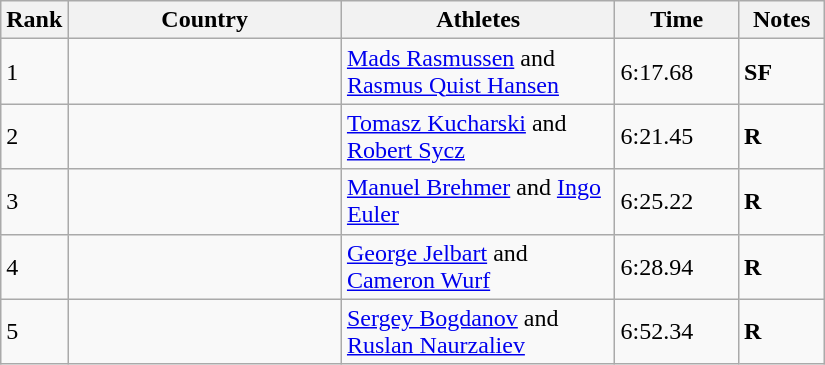<table class="wikitable sortable">
<tr>
<th width=25>Rank</th>
<th width=175>Country</th>
<th width=175>Athletes</th>
<th width=75>Time</th>
<th width=50>Notes</th>
</tr>
<tr>
<td>1</td>
<td></td>
<td><a href='#'>Mads Rasmussen</a> and <a href='#'>Rasmus Quist Hansen</a></td>
<td>6:17.68</td>
<td><strong>SF</strong></td>
</tr>
<tr>
<td>2</td>
<td></td>
<td><a href='#'>Tomasz Kucharski</a> and <a href='#'>Robert Sycz</a></td>
<td>6:21.45</td>
<td><strong>R</strong></td>
</tr>
<tr>
<td>3</td>
<td></td>
<td><a href='#'>Manuel Brehmer</a> and <a href='#'>Ingo Euler</a></td>
<td>6:25.22</td>
<td><strong>R</strong></td>
</tr>
<tr>
<td>4</td>
<td></td>
<td><a href='#'>George Jelbart</a> and <a href='#'>Cameron Wurf</a></td>
<td>6:28.94</td>
<td><strong>R</strong></td>
</tr>
<tr>
<td>5</td>
<td></td>
<td><a href='#'>Sergey Bogdanov</a> and <a href='#'>Ruslan Naurzaliev</a></td>
<td>6:52.34</td>
<td><strong>R</strong></td>
</tr>
</table>
